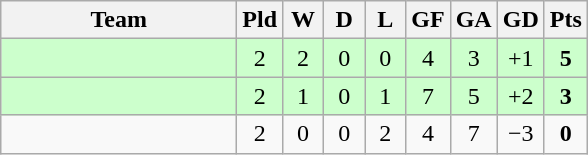<table class="wikitable" style="text-align:center;">
<tr>
<th width=150>Team</th>
<th width=20>Pld</th>
<th width=20>W</th>
<th width=20>D</th>
<th width=20>L</th>
<th width=20>GF</th>
<th width=20>GA</th>
<th width=20>GD</th>
<th width=20>Pts</th>
</tr>
<tr align=center style="background:#ccffcc;">
<td align="left"></td>
<td>2</td>
<td>2</td>
<td>0</td>
<td>0</td>
<td>4</td>
<td>3</td>
<td>+1</td>
<td><strong>5</strong></td>
</tr>
<tr align=center style="background:#ccffcc;">
<td align="left"></td>
<td>2</td>
<td>1</td>
<td>0</td>
<td>1</td>
<td>7</td>
<td>5</td>
<td>+2</td>
<td><strong>3</strong></td>
</tr>
<tr>
<td align="left"></td>
<td>2</td>
<td>0</td>
<td>0</td>
<td>2</td>
<td>4</td>
<td>7</td>
<td>−3</td>
<td><strong>0</strong></td>
</tr>
</table>
